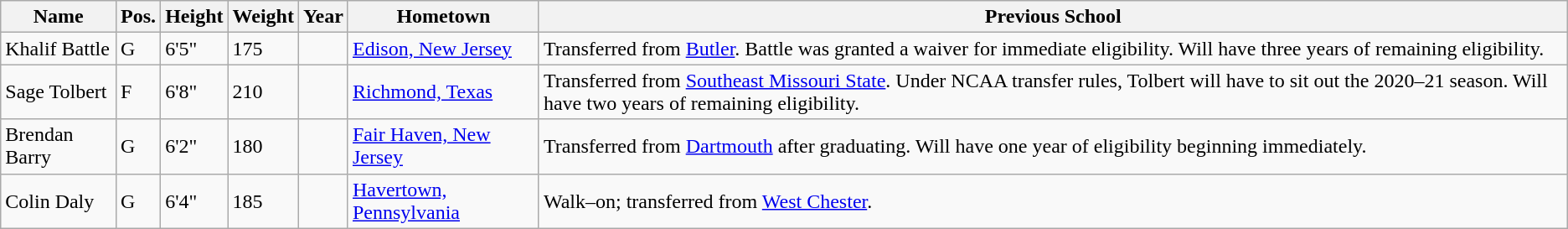<table class="wikitable sortable" border="1">
<tr>
<th>Name</th>
<th>Pos.</th>
<th>Height</th>
<th>Weight</th>
<th>Year</th>
<th>Hometown</th>
<th class="unsortable">Previous School</th>
</tr>
<tr>
<td>Khalif Battle</td>
<td>G</td>
<td>6'5"</td>
<td>175</td>
<td></td>
<td><a href='#'>Edison, New Jersey</a></td>
<td>Transferred from <a href='#'>Butler</a>. Battle was granted a waiver for immediate eligibility. Will have three years of remaining eligibility.</td>
</tr>
<tr>
<td>Sage Tolbert</td>
<td>F</td>
<td>6'8"</td>
<td>210</td>
<td></td>
<td><a href='#'>Richmond, Texas</a></td>
<td>Transferred from <a href='#'>Southeast Missouri State</a>. Under NCAA transfer rules, Tolbert will have to sit out the 2020–21 season. Will have two years of remaining eligibility.</td>
</tr>
<tr>
<td>Brendan Barry</td>
<td>G</td>
<td>6'2"</td>
<td>180</td>
<td></td>
<td><a href='#'>Fair Haven, New Jersey</a></td>
<td>Transferred from <a href='#'>Dartmouth</a> after graduating. Will have one year of eligibility beginning immediately.</td>
</tr>
<tr>
<td>Colin Daly</td>
<td>G</td>
<td>6'4"</td>
<td>185</td>
<td></td>
<td><a href='#'>Havertown, Pennsylvania</a></td>
<td>Walk–on; transferred from <a href='#'>West Chester</a>.</td>
</tr>
</table>
